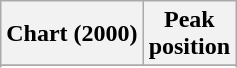<table class="wikitable sortable plainrowheaders" style="text-align:center;">
<tr>
<th>Chart (2000)</th>
<th>Peak<br>position</th>
</tr>
<tr>
</tr>
<tr>
</tr>
</table>
